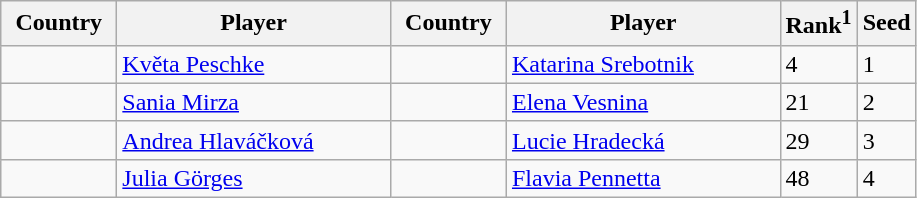<table class="sortable wikitable">
<tr>
<th width="70">Country</th>
<th width="175">Player</th>
<th width="70">Country</th>
<th width="175">Player</th>
<th>Rank<sup>1</sup></th>
<th>Seed</th>
</tr>
<tr>
<td></td>
<td><a href='#'>Květa Peschke</a></td>
<td></td>
<td><a href='#'>Katarina Srebotnik</a></td>
<td>4</td>
<td>1</td>
</tr>
<tr>
<td></td>
<td><a href='#'>Sania Mirza</a></td>
<td></td>
<td><a href='#'>Elena Vesnina</a></td>
<td>21</td>
<td>2</td>
</tr>
<tr>
<td></td>
<td><a href='#'>Andrea Hlaváčková</a></td>
<td></td>
<td><a href='#'>Lucie Hradecká</a></td>
<td>29</td>
<td>3</td>
</tr>
<tr>
<td></td>
<td><a href='#'>Julia Görges</a></td>
<td></td>
<td><a href='#'>Flavia Pennetta</a></td>
<td>48</td>
<td>4</td>
</tr>
</table>
